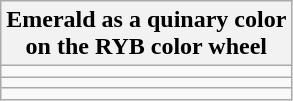<table class="wikitable floatright">
<tr>
<th>Emerald as a quinary color<br> on the RYB color wheel</th>
</tr>
<tr>
<td></td>
</tr>
<tr>
<td></td>
</tr>
<tr>
<td></td>
</tr>
</table>
